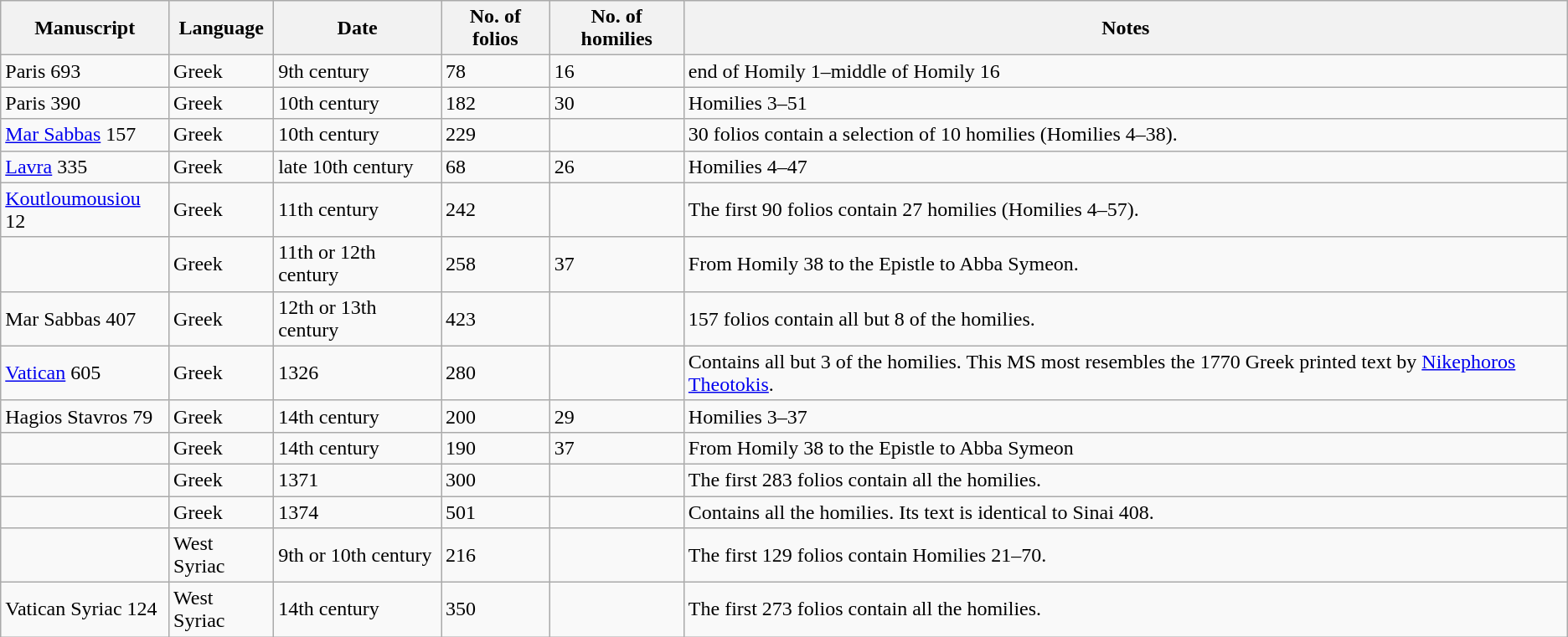<table class="wikitable sortable">
<tr>
<th>Manuscript</th>
<th>Language</th>
<th>Date</th>
<th>No. of folios</th>
<th>No. of homilies</th>
<th>Notes</th>
</tr>
<tr>
<td>Paris 693</td>
<td>Greek</td>
<td>9th century</td>
<td>78</td>
<td>16</td>
<td>end of Homily 1–middle of Homily 16</td>
</tr>
<tr>
<td>Paris 390</td>
<td>Greek</td>
<td>10th century</td>
<td>182</td>
<td>30</td>
<td>Homilies 3–51</td>
</tr>
<tr>
<td><a href='#'>Mar Sabbas</a> 157</td>
<td>Greek</td>
<td>10th century</td>
<td>229</td>
<td></td>
<td>30 folios contain a selection of 10 homilies (Homilies 4–38).</td>
</tr>
<tr>
<td><a href='#'>Lavra</a> 335</td>
<td>Greek</td>
<td>late 10th century</td>
<td>68</td>
<td>26</td>
<td>Homilies 4–47</td>
</tr>
<tr>
<td><a href='#'>Koutloumousiou</a> 12</td>
<td>Greek</td>
<td>11th century</td>
<td>242</td>
<td></td>
<td>The first 90 folios contain 27 homilies (Homilies 4–57).</td>
</tr>
<tr>
<td></td>
<td>Greek</td>
<td>11th or 12th century</td>
<td>258</td>
<td>37</td>
<td>From Homily 38 to the Epistle to Abba Symeon.</td>
</tr>
<tr>
<td>Mar Sabbas 407</td>
<td>Greek</td>
<td>12th or 13th century</td>
<td>423</td>
<td></td>
<td>157 folios contain all but 8 of the homilies.</td>
</tr>
<tr>
<td><a href='#'>Vatican</a> 605</td>
<td>Greek</td>
<td>1326</td>
<td>280</td>
<td></td>
<td>Contains all but 3 of the homilies. This MS most resembles the 1770 Greek printed text by <a href='#'>Nikephoros Theotokis</a>.</td>
</tr>
<tr>
<td>Hagios Stavros 79</td>
<td>Greek</td>
<td>14th century</td>
<td>200</td>
<td>29</td>
<td>Homilies 3–37</td>
</tr>
<tr>
<td></td>
<td>Greek</td>
<td>14th century</td>
<td>190</td>
<td>37</td>
<td>From Homily 38 to the Epistle to Abba Symeon</td>
</tr>
<tr>
<td></td>
<td>Greek</td>
<td>1371</td>
<td>300</td>
<td></td>
<td>The first 283 folios contain all the homilies.</td>
</tr>
<tr>
<td></td>
<td>Greek</td>
<td>1374</td>
<td>501</td>
<td></td>
<td>Contains all the homilies. Its text is identical to Sinai 408.</td>
</tr>
<tr>
<td></td>
<td>West Syriac</td>
<td>9th or 10th century</td>
<td>216</td>
<td></td>
<td>The first 129 folios contain Homilies 21–70.</td>
</tr>
<tr>
<td>Vatican Syriac 124</td>
<td>West Syriac</td>
<td>14th century</td>
<td>350</td>
<td></td>
<td>The first 273 folios contain all the homilies.</td>
</tr>
</table>
